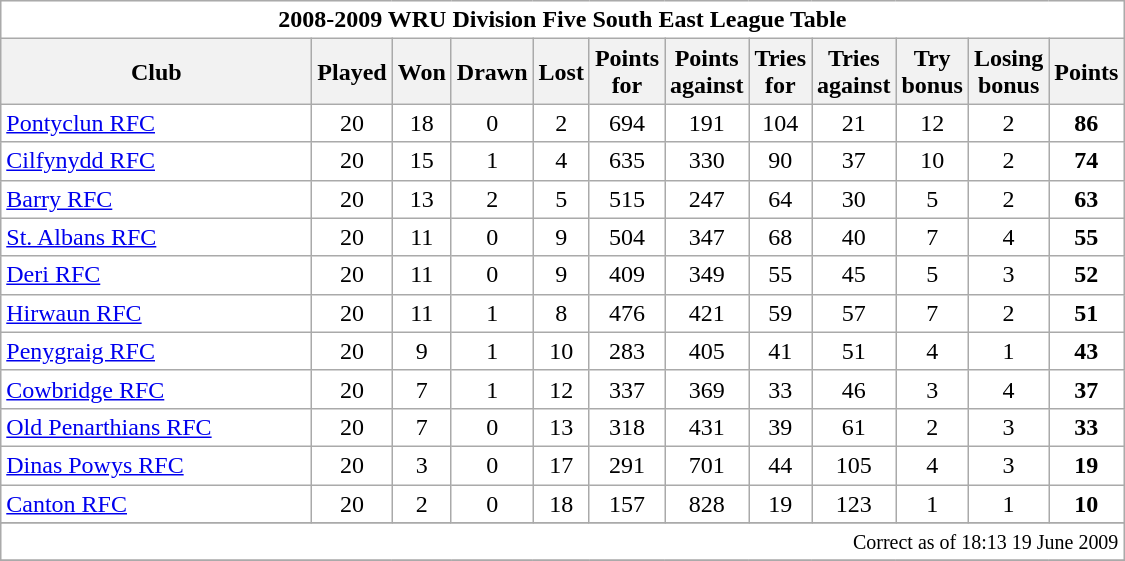<table class="wikitable" style="float:left; margin-right:15px; text-align: center;">
<tr>
<td colspan="12" bgcolor="#FFFFFF" cellpadding="0" cellspacing="0"><strong>2008-2009 WRU Division Five South East League Table</strong></td>
</tr>
<tr>
<th bgcolor="#efefef" width="200">Club</th>
<th bgcolor="#efefef" width="20">Played</th>
<th bgcolor="#efefef" width="20">Won</th>
<th bgcolor="#efefef" width="20">Drawn</th>
<th bgcolor="#efefef" width="20">Lost</th>
<th bgcolor="#efefef" width="20">Points for</th>
<th bgcolor="#efefef" width="20">Points against</th>
<th bgcolor="#efefef" width="20">Tries for</th>
<th bgcolor="#efefef" width="20">Tries against</th>
<th bgcolor="#efefef" width="20">Try bonus</th>
<th bgcolor="#efefef" width="20">Losing bonus</th>
<th bgcolor="#efefef" width="20">Points</th>
</tr>
<tr bgcolor=#ffffff align=center>
<td align=left><a href='#'>Pontyclun RFC</a></td>
<td>20</td>
<td>18</td>
<td>0</td>
<td>2</td>
<td>694</td>
<td>191</td>
<td>104</td>
<td>21</td>
<td>12</td>
<td>2</td>
<td><strong>86</strong></td>
</tr>
<tr bgcolor=#ffffff align=center>
<td align=left><a href='#'>Cilfynydd RFC</a></td>
<td>20</td>
<td>15</td>
<td>1</td>
<td>4</td>
<td>635</td>
<td>330</td>
<td>90</td>
<td>37</td>
<td>10</td>
<td>2</td>
<td><strong>74</strong></td>
</tr>
<tr bgcolor=#ffffff align=center>
<td align=left><a href='#'>Barry RFC</a></td>
<td>20</td>
<td>13</td>
<td>2</td>
<td>5</td>
<td>515</td>
<td>247</td>
<td>64</td>
<td>30</td>
<td>5</td>
<td>2</td>
<td><strong>63</strong></td>
</tr>
<tr bgcolor=#ffffff align=center>
<td align=left><a href='#'>St. Albans RFC</a></td>
<td>20</td>
<td>11</td>
<td>0</td>
<td>9</td>
<td>504</td>
<td>347</td>
<td>68</td>
<td>40</td>
<td>7</td>
<td>4</td>
<td><strong>55</strong></td>
</tr>
<tr bgcolor=#ffffff align=center>
<td align=left><a href='#'>Deri RFC</a></td>
<td>20</td>
<td>11</td>
<td>0</td>
<td>9</td>
<td>409</td>
<td>349</td>
<td>55</td>
<td>45</td>
<td>5</td>
<td>3</td>
<td><strong>52</strong></td>
</tr>
<tr bgcolor=#ffffff align=center>
<td align=left><a href='#'>Hirwaun RFC</a></td>
<td>20</td>
<td>11</td>
<td>1</td>
<td>8</td>
<td>476</td>
<td>421</td>
<td>59</td>
<td>57</td>
<td>7</td>
<td>2</td>
<td><strong>51</strong></td>
</tr>
<tr bgcolor=#ffffff align=center>
<td align=left><a href='#'>Penygraig RFC</a></td>
<td>20</td>
<td>9</td>
<td>1</td>
<td>10</td>
<td>283</td>
<td>405</td>
<td>41</td>
<td>51</td>
<td>4</td>
<td>1</td>
<td><strong>43</strong></td>
</tr>
<tr bgcolor=#ffffff align=center>
<td align=left><a href='#'>Cowbridge RFC</a></td>
<td>20</td>
<td>7</td>
<td>1</td>
<td>12</td>
<td>337</td>
<td>369</td>
<td>33</td>
<td>46</td>
<td>3</td>
<td>4</td>
<td><strong>37</strong></td>
</tr>
<tr bgcolor=#ffffff align=center>
<td align=left><a href='#'>Old Penarthians RFC</a></td>
<td>20</td>
<td>7</td>
<td>0</td>
<td>13</td>
<td>318</td>
<td>431</td>
<td>39</td>
<td>61</td>
<td>2</td>
<td>3</td>
<td><strong>33</strong></td>
</tr>
<tr bgcolor=#ffffff align=center>
<td align=left><a href='#'>Dinas Powys RFC</a></td>
<td>20</td>
<td>3</td>
<td>0</td>
<td>17</td>
<td>291</td>
<td>701</td>
<td>44</td>
<td>105</td>
<td>4</td>
<td>3</td>
<td><strong>19</strong></td>
</tr>
<tr bgcolor=#ffffff align=center>
<td align=left><a href='#'>Canton RFC</a></td>
<td>20</td>
<td>2</td>
<td>0</td>
<td>18</td>
<td>157</td>
<td>828</td>
<td>19</td>
<td>123</td>
<td>1</td>
<td>1</td>
<td><strong>10</strong></td>
</tr>
<tr bgcolor=#ffffff align=center>
</tr>
<tr>
<td colspan="12" align="right" bgcolor="#FFFFFF" cellpadding="0" cellspacing="0"><small>Correct as of 18:13 19 June 2009</small></td>
</tr>
<tr>
</tr>
</table>
